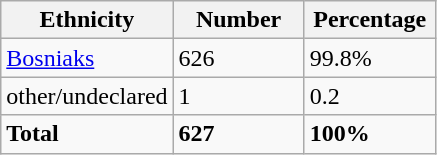<table class="wikitable">
<tr>
<th width="100px">Ethnicity</th>
<th width="80px">Number</th>
<th width="80px">Percentage</th>
</tr>
<tr>
<td><a href='#'>Bosniaks</a></td>
<td>626</td>
<td>99.8%</td>
</tr>
<tr>
<td>other/undeclared</td>
<td>1</td>
<td>0.2</td>
</tr>
<tr>
<td><strong>Total</strong></td>
<td><strong>627</strong></td>
<td><strong>100%</strong></td>
</tr>
</table>
